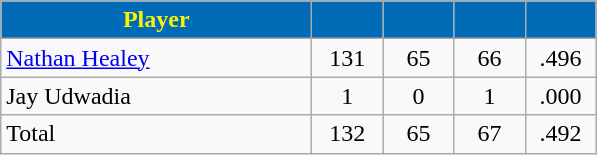<table class="wikitable" style="text-align:center">
<tr>
<th style="background:#006bb6; color:#fff200" width="200px">Player</th>
<th style="background:#006bb6; color:#fff200" width="40px"></th>
<th style="background:#006bb6; color:#fff200" width="40px"></th>
<th style="background:#006bb6; color:#fff200" width="40px"></th>
<th style="background:#006bb6; color:#fff200" width="40px"></th>
</tr>
<tr>
<td style="text-align:left"><a href='#'>Nathan Healey</a></td>
<td>131</td>
<td>65</td>
<td>66</td>
<td>.496</td>
</tr>
<tr>
<td style="text-align:left">Jay Udwadia</td>
<td>1</td>
<td>0</td>
<td>1</td>
<td>.000</td>
</tr>
<tr>
<td style="text-align:left">Total</td>
<td>132</td>
<td>65</td>
<td>67</td>
<td>.492</td>
</tr>
</table>
